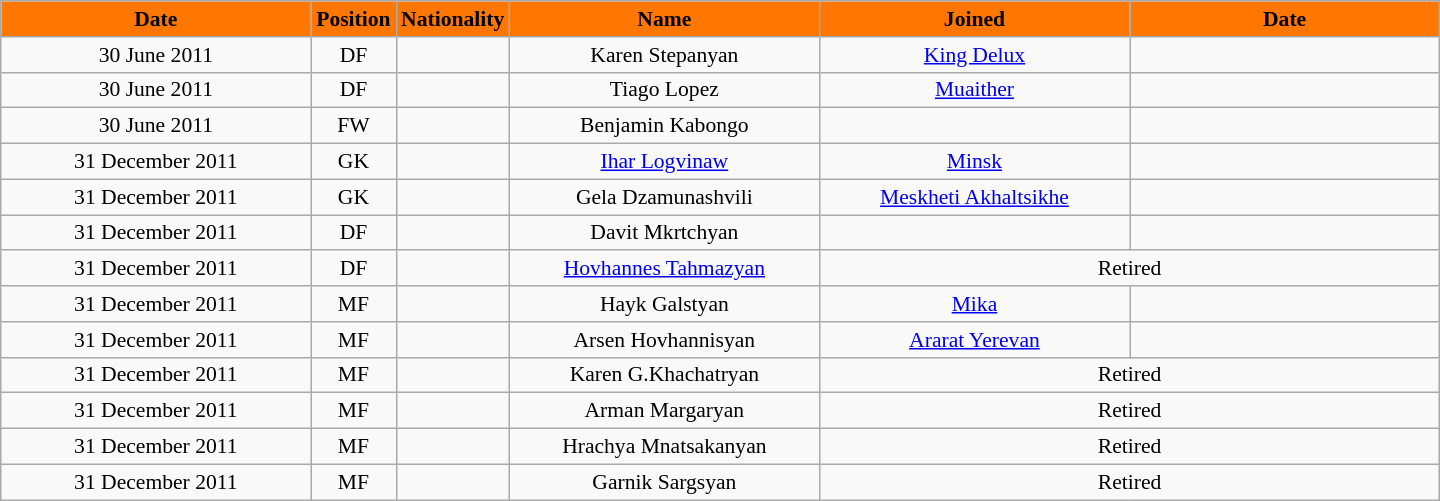<table class="wikitable"  style="text-align:center; font-size:90%; ">
<tr>
<th style="background:#FF7700; color:#000000; width:200px;">Date</th>
<th style="background:#FF7700; color:#000000; width:50px;">Position</th>
<th style="background:#FF7700; color:#000000; width:50px;">Nationality</th>
<th style="background:#FF7700; color:#000000; width:200px;">Name</th>
<th style="background:#FF7700; color:#000000; width:200px;">Joined</th>
<th style="background:#FF7700; color:#000000; width:200px;">Date</th>
</tr>
<tr>
<td>30 June 2011</td>
<td>DF</td>
<td></td>
<td>Karen Stepanyan</td>
<td><a href='#'>King Delux</a></td>
<td></td>
</tr>
<tr>
<td>30 June 2011</td>
<td>DF</td>
<td></td>
<td>Tiago Lopez</td>
<td><a href='#'>Muaither</a></td>
<td></td>
</tr>
<tr>
<td>30 June 2011</td>
<td>FW</td>
<td></td>
<td>Benjamin Kabongo</td>
<td></td>
<td></td>
</tr>
<tr>
<td>31 December 2011</td>
<td>GK</td>
<td></td>
<td><a href='#'>Ihar Logvinaw</a></td>
<td><a href='#'>Minsk</a></td>
<td></td>
</tr>
<tr>
<td>31 December 2011</td>
<td>GK</td>
<td></td>
<td>Gela Dzamunashvili</td>
<td><a href='#'>Meskheti Akhaltsikhe</a></td>
<td></td>
</tr>
<tr>
<td>31 December 2011</td>
<td>DF</td>
<td></td>
<td>Davit Mkrtchyan</td>
<td></td>
<td></td>
</tr>
<tr>
<td>31 December 2011</td>
<td>DF</td>
<td></td>
<td><a href='#'>Hovhannes Tahmazyan</a></td>
<td colspan="2">Retired</td>
</tr>
<tr>
<td>31 December 2011</td>
<td>MF</td>
<td></td>
<td>Hayk Galstyan</td>
<td><a href='#'>Mika</a></td>
<td></td>
</tr>
<tr>
<td>31 December 2011</td>
<td>MF</td>
<td></td>
<td>Arsen Hovhannisyan</td>
<td><a href='#'>Ararat Yerevan</a></td>
<td></td>
</tr>
<tr>
<td>31 December 2011</td>
<td>MF</td>
<td></td>
<td>Karen G.Khachatryan</td>
<td colspan="2">Retired</td>
</tr>
<tr>
<td>31 December 2011</td>
<td>MF</td>
<td></td>
<td>Arman Margaryan</td>
<td colspan="2">Retired</td>
</tr>
<tr>
<td>31 December 2011</td>
<td>MF</td>
<td></td>
<td>Hrachya Mnatsakanyan</td>
<td colspan="2">Retired</td>
</tr>
<tr>
<td>31 December 2011</td>
<td>MF</td>
<td></td>
<td>Garnik Sargsyan</td>
<td colspan="2">Retired</td>
</tr>
</table>
